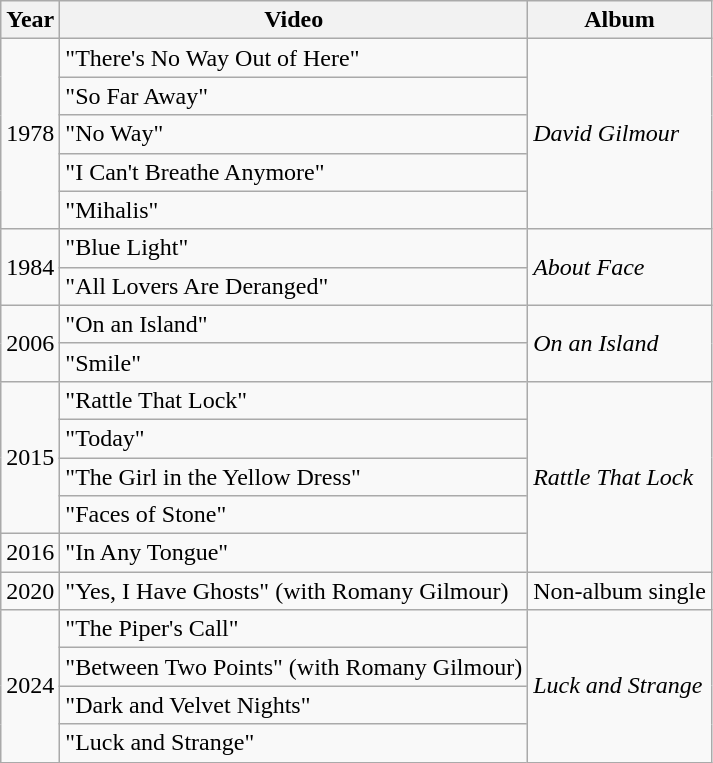<table class="wikitable">
<tr>
<th>Year</th>
<th>Video</th>
<th>Album</th>
</tr>
<tr>
<td rowspan="5">1978</td>
<td>"There's No Way Out of Here"</td>
<td rowspan="5"><em>David Gilmour</em></td>
</tr>
<tr>
<td>"So Far Away"</td>
</tr>
<tr>
<td>"No Way"</td>
</tr>
<tr>
<td>"I Can't Breathe Anymore"</td>
</tr>
<tr>
<td>"Mihalis"</td>
</tr>
<tr>
<td rowspan="2">1984</td>
<td>"Blue Light"</td>
<td rowspan="2"><em>About Face</em></td>
</tr>
<tr>
<td>"All Lovers Are Deranged"</td>
</tr>
<tr>
<td rowspan="2">2006</td>
<td>"On an Island"</td>
<td rowspan="2"><em>On an Island</em></td>
</tr>
<tr>
<td>"Smile"</td>
</tr>
<tr>
<td rowspan="4">2015</td>
<td>"Rattle That Lock"</td>
<td rowspan="5"><em>Rattle That Lock</em></td>
</tr>
<tr>
<td>"Today"</td>
</tr>
<tr>
<td>"The Girl in the Yellow Dress"</td>
</tr>
<tr>
<td>"Faces of Stone"</td>
</tr>
<tr>
<td>2016</td>
<td>"In Any Tongue"</td>
</tr>
<tr>
<td>2020</td>
<td>"Yes, I Have Ghosts" (with Romany Gilmour)</td>
<td>Non-album single</td>
</tr>
<tr>
<td rowspan="4">2024</td>
<td>"The Piper's Call"</td>
<td rowspan="4"><em>Luck and Strange</em></td>
</tr>
<tr>
<td>"Between Two Points" (with Romany Gilmour)</td>
</tr>
<tr>
<td>"Dark and Velvet Nights"</td>
</tr>
<tr>
<td>"Luck and Strange"</td>
</tr>
</table>
